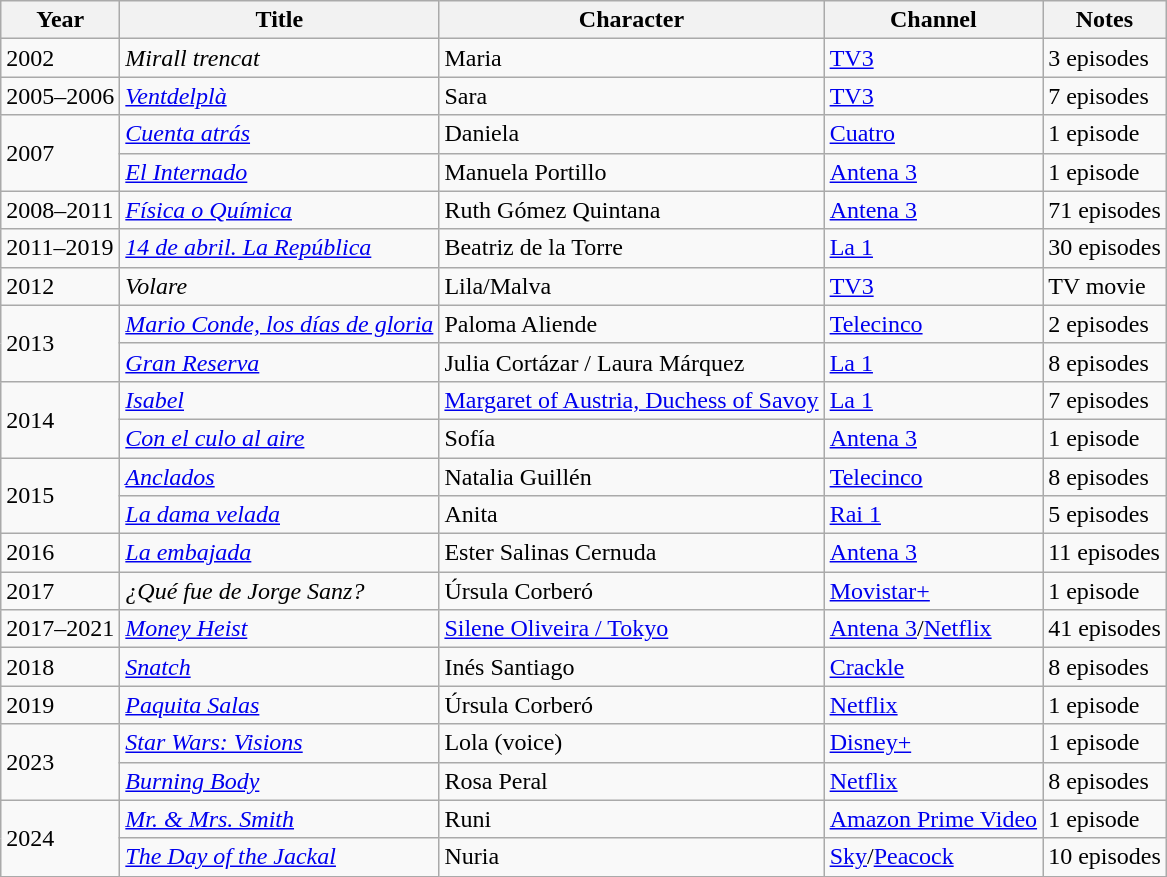<table class="wikitable">
<tr>
<th>Year</th>
<th>Title</th>
<th>Character</th>
<th>Channel</th>
<th>Notes</th>
</tr>
<tr>
<td>2002</td>
<td><em>Mirall trencat</em></td>
<td>Maria</td>
<td><a href='#'>TV3</a></td>
<td>3 episodes</td>
</tr>
<tr>
<td>2005–2006</td>
<td><em><a href='#'>Ventdelplà</a></em></td>
<td>Sara</td>
<td><a href='#'>TV3</a></td>
<td>7 episodes</td>
</tr>
<tr>
<td rowspan="2">2007</td>
<td><em><a href='#'>Cuenta atrás</a></em></td>
<td>Daniela</td>
<td><a href='#'>Cuatro</a></td>
<td>1 episode</td>
</tr>
<tr>
<td><em><a href='#'>El Internado</a></em></td>
<td>Manuela Portillo</td>
<td><a href='#'>Antena 3</a></td>
<td>1 episode</td>
</tr>
<tr>
<td>2008–2011</td>
<td><em><a href='#'>Física o Química</a></em></td>
<td>Ruth Gómez Quintana</td>
<td><a href='#'>Antena 3</a></td>
<td>71 episodes</td>
</tr>
<tr>
<td>2011–2019</td>
<td><em><a href='#'>14 de abril. La República</a></em></td>
<td>Beatriz de la Torre</td>
<td><a href='#'>La 1</a></td>
<td>30 episodes</td>
</tr>
<tr>
<td>2012</td>
<td><em>Volare</em></td>
<td>Lila/Malva</td>
<td><a href='#'>TV3</a></td>
<td>TV movie</td>
</tr>
<tr>
<td rowspan="2">2013</td>
<td><em><a href='#'>Mario Conde, los días de gloria</a></em></td>
<td>Paloma Aliende</td>
<td><a href='#'>Telecinco</a></td>
<td>2 episodes</td>
</tr>
<tr>
<td><em><a href='#'>Gran Reserva</a></em></td>
<td>Julia Cortázar / Laura Márquez</td>
<td><a href='#'>La 1</a></td>
<td>8 episodes</td>
</tr>
<tr>
<td rowspan="2">2014</td>
<td><em><a href='#'>Isabel</a></em></td>
<td><a href='#'>Margaret of Austria, Duchess of Savoy</a></td>
<td><a href='#'>La 1</a></td>
<td>7 episodes</td>
</tr>
<tr>
<td><em><a href='#'>Con el culo al aire</a></em></td>
<td>Sofía</td>
<td><a href='#'>Antena 3</a></td>
<td>1 episode</td>
</tr>
<tr>
<td rowspan="2">2015</td>
<td><em><a href='#'>Anclados</a></em></td>
<td>Natalia Guillén</td>
<td><a href='#'>Telecinco</a></td>
<td>8 episodes</td>
</tr>
<tr>
<td><em><a href='#'>La dama velada</a></em></td>
<td>Anita</td>
<td><a href='#'>Rai 1</a></td>
<td>5 episodes</td>
</tr>
<tr>
<td>2016</td>
<td><em><a href='#'>La embajada</a></em></td>
<td>Ester Salinas Cernuda</td>
<td><a href='#'>Antena 3</a></td>
<td>11 episodes</td>
</tr>
<tr>
<td>2017</td>
<td><em>¿Qué fue de Jorge Sanz?</em></td>
<td>Úrsula Corberó</td>
<td><a href='#'>Movistar+</a></td>
<td>1 episode</td>
</tr>
<tr>
<td>2017–2021</td>
<td><em><a href='#'>Money Heist</a></em></td>
<td><a href='#'>Silene Oliveira / Tokyo</a></td>
<td><a href='#'>Antena 3</a>/<a href='#'>Netflix</a></td>
<td>41 episodes</td>
</tr>
<tr>
<td>2018</td>
<td><em><a href='#'>Snatch</a></em></td>
<td>Inés Santiago</td>
<td><a href='#'>Crackle</a></td>
<td>8 episodes</td>
</tr>
<tr>
<td>2019</td>
<td><em><a href='#'>Paquita Salas</a></em></td>
<td>Úrsula Corberó</td>
<td><a href='#'>Netflix</a></td>
<td>1 episode</td>
</tr>
<tr>
<td rowspan="2">2023</td>
<td><em><a href='#'>Star Wars: Visions</a></em></td>
<td>Lola (voice)</td>
<td><a href='#'>Disney+</a></td>
<td>1 episode</td>
</tr>
<tr>
<td><em><a href='#'>Burning Body</a></em></td>
<td>Rosa Peral</td>
<td><a href='#'>Netflix</a></td>
<td>8 episodes</td>
</tr>
<tr>
<td rowspan="2">2024</td>
<td><em><a href='#'>Mr. & Mrs. Smith</a></em></td>
<td>Runi</td>
<td><a href='#'>Amazon Prime Video</a></td>
<td>1 episode</td>
</tr>
<tr>
<td><em><a href='#'>The Day of the Jackal</a></em></td>
<td>Nuria</td>
<td><a href='#'>Sky</a>/<a href='#'>Peacock</a></td>
<td>10 episodes</td>
</tr>
</table>
